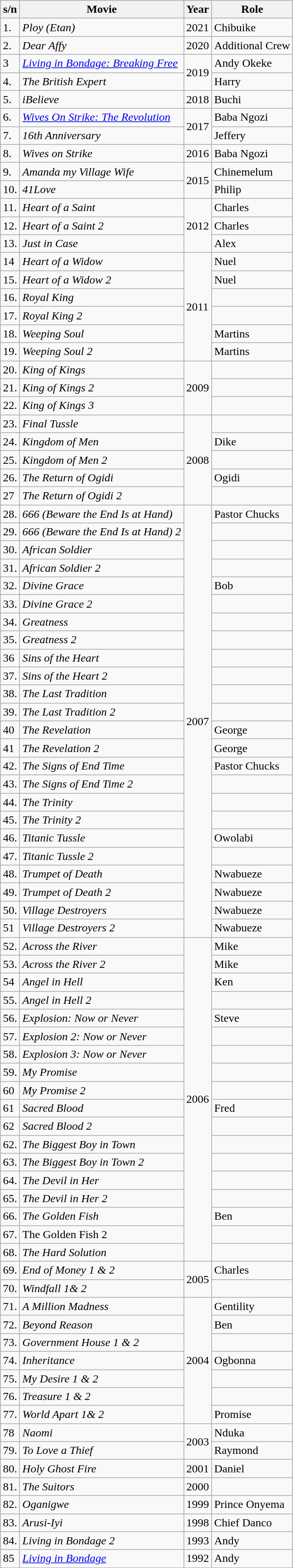<table class="wikitable">
<tr>
<th>s/n</th>
<th>Movie</th>
<th>Year</th>
<th>Role</th>
</tr>
<tr>
<td>1.</td>
<td><em>Ploy (Etan)</em></td>
<td>2021</td>
<td>Chibuike</td>
</tr>
<tr>
<td>2.</td>
<td><em>Dear Affy</em></td>
<td>2020</td>
<td>Additional Crew</td>
</tr>
<tr>
<td>3</td>
<td><em><a href='#'>Living in Bondage: Breaking Free</a></em></td>
<td rowspan="2">2019</td>
<td>Andy Okeke</td>
</tr>
<tr>
<td>4.</td>
<td><em>The British Expert</em></td>
<td>Harry</td>
</tr>
<tr>
<td>5.</td>
<td><em>iBelieve</em></td>
<td>2018</td>
<td>Buchi</td>
</tr>
<tr>
<td>6.</td>
<td><em><a href='#'>Wives On Strike: The Revolution</a></em></td>
<td rowspan="2">2017</td>
<td>Baba Ngozi</td>
</tr>
<tr>
<td>7.</td>
<td><em>16th Anniversary</em></td>
<td>Jeffery</td>
</tr>
<tr>
<td>8.</td>
<td><em>Wives on Strike</em></td>
<td>2016</td>
<td>Baba Ngozi</td>
</tr>
<tr>
<td>9.</td>
<td><em>Amanda my Village Wife</em></td>
<td rowspan="2">2015</td>
<td>Chinemelum</td>
</tr>
<tr>
<td>10.</td>
<td><em>41Love</em></td>
<td>Philip</td>
</tr>
<tr>
<td>11.</td>
<td><em>Heart of a Saint</em></td>
<td rowspan="3">2012</td>
<td>Charles</td>
</tr>
<tr>
<td>12.</td>
<td><em>Heart of a Saint 2</em></td>
<td>Charles</td>
</tr>
<tr>
<td>13.</td>
<td><em>Just in Case</em></td>
<td>Alex</td>
</tr>
<tr>
<td>14</td>
<td><em>Heart of a Widow</em></td>
<td rowspan="6">2011</td>
<td>Nuel</td>
</tr>
<tr>
<td>15.</td>
<td><em>Heart of a Widow 2</em></td>
<td>Nuel</td>
</tr>
<tr>
<td>16.</td>
<td><em>Royal King</em></td>
<td></td>
</tr>
<tr>
<td>17.</td>
<td><em>Royal King 2</em></td>
<td></td>
</tr>
<tr>
<td>18.</td>
<td><em>Weeping Soul</em></td>
<td>Martins</td>
</tr>
<tr>
<td>19.</td>
<td><em>Weeping Soul  2</em></td>
<td>Martins</td>
</tr>
<tr>
<td>20.</td>
<td><em>King of Kings</em></td>
<td rowspan="3">2009</td>
<td></td>
</tr>
<tr>
<td>21.</td>
<td><em>King of Kings 2</em></td>
<td></td>
</tr>
<tr>
<td>22.</td>
<td><em>King of Kings 3</em></td>
<td></td>
</tr>
<tr>
<td>23.</td>
<td><em>Final Tussle</em></td>
<td rowspan="5">2008</td>
<td></td>
</tr>
<tr>
<td>24.</td>
<td><em>Kingdom of Men</em></td>
<td>Dike</td>
</tr>
<tr>
<td>25.</td>
<td><em>Kingdom of Men 2</em></td>
<td></td>
</tr>
<tr>
<td>26.</td>
<td><em>The Return of Ogidi</em></td>
<td>Ogidi</td>
</tr>
<tr>
<td>27</td>
<td><em>The Return of Ogidi  2</em></td>
<td></td>
</tr>
<tr>
<td>28.</td>
<td><em>666 (Beware the End Is at Hand)</em></td>
<td rowspan="24">2007</td>
<td>Pastor Chucks</td>
</tr>
<tr>
<td>29.</td>
<td><em>666 (Beware the End Is at Hand) 2</em></td>
<td></td>
</tr>
<tr>
<td>30.</td>
<td><em>African Soldier</em></td>
<td></td>
</tr>
<tr>
<td>31.</td>
<td><em>African Soldier 2</em></td>
<td></td>
</tr>
<tr>
<td>32.</td>
<td><em>Divine Grace</em></td>
<td>Bob</td>
</tr>
<tr>
<td>33.</td>
<td><em>Divine Grace 2</em></td>
<td></td>
</tr>
<tr>
<td>34.</td>
<td><em>Greatness</em></td>
<td></td>
</tr>
<tr>
<td>35.</td>
<td><em>Greatness 2</em></td>
<td></td>
</tr>
<tr>
<td>36</td>
<td><em>Sins of the Heart</em></td>
<td></td>
</tr>
<tr>
<td>37.</td>
<td><em>Sins of the Heart 2</em></td>
<td></td>
</tr>
<tr>
<td>38.</td>
<td><em>The Last Tradition</em></td>
<td></td>
</tr>
<tr>
<td>39.</td>
<td><em>The Last Tradition 2</em></td>
<td></td>
</tr>
<tr>
<td>40</td>
<td><em>The Revelation</em></td>
<td>George</td>
</tr>
<tr>
<td>41</td>
<td><em>The Revelation 2</em></td>
<td>George</td>
</tr>
<tr>
<td>42.</td>
<td><em>The Signs of End Time</em></td>
<td>Pastor Chucks</td>
</tr>
<tr>
<td>43.</td>
<td><em>The Signs of End Time 2</em></td>
<td></td>
</tr>
<tr>
<td>44.</td>
<td><em>The Trinity</em></td>
<td></td>
</tr>
<tr>
<td>45.</td>
<td><em>The Trinity 2</em></td>
<td></td>
</tr>
<tr>
<td>46.</td>
<td><em>Titanic Tussle</em></td>
<td>Owolabi</td>
</tr>
<tr>
<td>47.</td>
<td><em>Titanic Tussle 2</em></td>
<td></td>
</tr>
<tr>
<td>48.</td>
<td><em>Trumpet of Death</em></td>
<td>Nwabueze</td>
</tr>
<tr>
<td>49.</td>
<td><em>Trumpet of Death 2</em></td>
<td>Nwabueze</td>
</tr>
<tr>
<td>50.</td>
<td><em>Village Destroyers</em></td>
<td>Nwabueze</td>
</tr>
<tr>
<td>51</td>
<td><em>Village Destroyers 2</em></td>
<td>Nwabueze</td>
</tr>
<tr>
<td>52.</td>
<td><em>Across the River</em></td>
<td rowspan="18">2006</td>
<td>Mike</td>
</tr>
<tr>
<td>53.</td>
<td><em>Across the River 2</em></td>
<td>Mike</td>
</tr>
<tr>
<td>54</td>
<td><em>Angel in Hell</em></td>
<td>Ken</td>
</tr>
<tr>
<td>55.</td>
<td><em>Angel in Hell 2</em></td>
<td></td>
</tr>
<tr>
<td>56.</td>
<td><em>Explosion: Now or Never</em></td>
<td>Steve</td>
</tr>
<tr>
<td>57.</td>
<td><em>Explosion 2: Now or Never</em></td>
<td></td>
</tr>
<tr>
<td>58.</td>
<td><em>Explosion 3: Now or Never</em></td>
<td></td>
</tr>
<tr>
<td>59.</td>
<td><em>My Promise</em></td>
<td></td>
</tr>
<tr>
<td>60</td>
<td><em>My Promise 2</em></td>
<td></td>
</tr>
<tr>
<td>61</td>
<td><em>Sacred Blood</em></td>
<td>Fred</td>
</tr>
<tr>
<td>62</td>
<td><em>Sacred Blood 2</em></td>
<td></td>
</tr>
<tr>
<td>62.</td>
<td><em>The Biggest Boy in Town</em></td>
<td></td>
</tr>
<tr>
<td>63.</td>
<td><em>The Biggest Boy in Town 2</em></td>
<td></td>
</tr>
<tr>
<td>64.</td>
<td><em>The Devil in Her</em></td>
<td></td>
</tr>
<tr>
<td>65.</td>
<td><em>The Devil in Her 2</em></td>
<td></td>
</tr>
<tr>
<td>66.</td>
<td><em>The Golden Fish</em></td>
<td>Ben</td>
</tr>
<tr>
<td>67.</td>
<td>The Golden Fish 2</td>
<td></td>
</tr>
<tr>
<td>68.</td>
<td><em>The Hard Solution</em></td>
<td></td>
</tr>
<tr>
<td>69.</td>
<td><em>End of Money 1 & 2</em></td>
<td rowspan="2">2005</td>
<td>Charles</td>
</tr>
<tr>
<td>70.</td>
<td><em>Windfall 1& 2</em></td>
<td></td>
</tr>
<tr>
<td>71.</td>
<td><em>A Million Madness</em></td>
<td rowspan="7">2004</td>
<td>Gentility</td>
</tr>
<tr>
<td>72.</td>
<td><em>Beyond Reason</em></td>
<td>Ben</td>
</tr>
<tr>
<td>73.</td>
<td><em>Government House 1 & 2</em></td>
<td></td>
</tr>
<tr>
<td>74.</td>
<td><em>Inheritance</em></td>
<td>Ogbonna</td>
</tr>
<tr>
<td>75.</td>
<td><em>My Desire 1 & 2</em></td>
<td></td>
</tr>
<tr>
<td>76.</td>
<td><em>Treasure 1 & 2</em></td>
<td></td>
</tr>
<tr>
<td>77.</td>
<td><em>World Apart 1& 2</em></td>
<td>Promise</td>
</tr>
<tr>
<td>78</td>
<td><em>Naomi</em></td>
<td rowspan="2">2003</td>
<td>Nduka</td>
</tr>
<tr>
<td>79.</td>
<td><em>To Love a Thief</em></td>
<td>Raymond</td>
</tr>
<tr>
<td>80.</td>
<td><em>Holy Ghost Fire</em></td>
<td>2001</td>
<td>Daniel</td>
</tr>
<tr>
<td>81.</td>
<td><em>The Suitors</em></td>
<td>2000</td>
<td></td>
</tr>
<tr>
<td>82.</td>
<td><em>Oganigwe</em></td>
<td>1999</td>
<td>Prince Onyema</td>
</tr>
<tr>
<td>83.</td>
<td><em>Arusi-Iyi</em></td>
<td>1998</td>
<td>Chief Danco</td>
</tr>
<tr>
<td>84.</td>
<td><em>Living in Bondage 2</em></td>
<td>1993</td>
<td>Andy</td>
</tr>
<tr>
<td>85</td>
<td><em><a href='#'>Living in Bondage</a></em></td>
<td>1992</td>
<td>Andy</td>
</tr>
</table>
